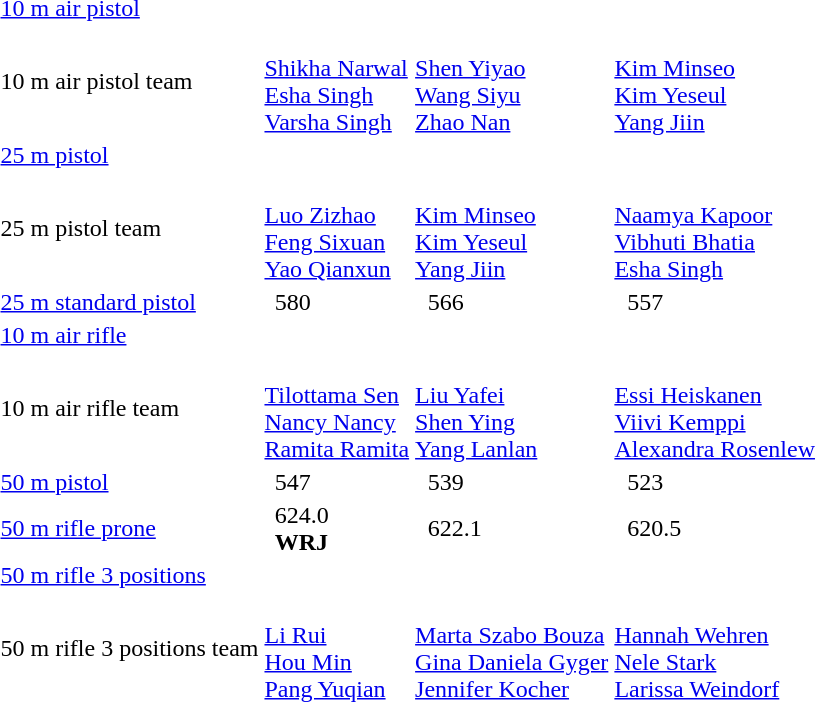<table>
<tr>
</tr>
<tr>
<td><a href='#'>10 m air pistol</a></td>
<td colspan=2></td>
<td colspan=2></td>
<td colspan=2></td>
</tr>
<tr>
<td>10 m air pistol team</td>
<td colspan=2><br><a href='#'>Shikha Narwal</a><br><a href='#'>Esha Singh</a><br><a href='#'>Varsha Singh</a></td>
<td colspan=2><br><a href='#'>Shen Yiyao</a><br><a href='#'>Wang Siyu</a><br><a href='#'>Zhao Nan</a></td>
<td colspan=2><br><a href='#'>Kim Minseo</a><br><a href='#'>Kim Yeseul</a><br><a href='#'>Yang Jiin</a></td>
</tr>
<tr>
<td><a href='#'>25 m pistol</a></td>
<td colspan=2></td>
<td colspan=2></td>
<td colspan=2></td>
</tr>
<tr>
<td>25 m pistol team</td>
<td colspan=2><br><a href='#'>Luo Zizhao</a><br><a href='#'>Feng Sixuan</a><br><a href='#'>Yao Qianxun</a></td>
<td colspan=2><br><a href='#'>Kim Minseo</a><br><a href='#'>Kim Yeseul</a><br><a href='#'>Yang Jiin</a></td>
<td colspan=2><br><a href='#'>Naamya Kapoor</a><br><a href='#'>Vibhuti Bhatia</a><br><a href='#'>Esha Singh</a></td>
</tr>
<tr>
<td><a href='#'>25 m standard pistol</a></td>
<td></td>
<td>580</td>
<td></td>
<td>566</td>
<td></td>
<td>557</td>
</tr>
<tr>
<td><a href='#'>10 m air rifle</a></td>
<td colspan=2></td>
<td colspan=2></td>
<td colspan=2></td>
</tr>
<tr>
<td>10 m air rifle team</td>
<td colspan=2><br><a href='#'>Tilottama Sen</a><br><a href='#'>Nancy Nancy</a><br><a href='#'>Ramita Ramita</a></td>
<td colspan=2><br><a href='#'>Liu Yafei</a><br><a href='#'>Shen Ying</a><br><a href='#'>Yang Lanlan</a></td>
<td colspan=2><br><a href='#'>Essi Heiskanen</a><br><a href='#'>Viivi Kemppi</a><br><a href='#'>Alexandra Rosenlew</a></td>
</tr>
<tr>
<td><a href='#'>50 m pistol</a></td>
<td></td>
<td>547</td>
<td></td>
<td>539</td>
<td></td>
<td>523</td>
</tr>
<tr>
<td><a href='#'>50 m rifle prone</a></td>
<td></td>
<td>624.0<br><strong>WRJ</strong></td>
<td></td>
<td>622.1</td>
<td></td>
<td>620.5</td>
</tr>
<tr>
<td><a href='#'>50 m rifle 3 positions</a></td>
<td colspan=2></td>
<td colspan=2></td>
<td colspan=2></td>
</tr>
<tr>
<td>50 m rifle 3 positions team</td>
<td colspan=2><br><a href='#'>Li Rui</a><br><a href='#'>Hou Min</a><br><a href='#'>Pang Yuqian</a></td>
<td colspan=2><br><a href='#'>Marta Szabo Bouza</a><br><a href='#'>Gina Daniela Gyger</a><br><a href='#'>Jennifer Kocher</a></td>
<td colspan=2><br><a href='#'>Hannah Wehren</a><br><a href='#'>Nele Stark</a><br><a href='#'>Larissa Weindorf</a></td>
</tr>
</table>
